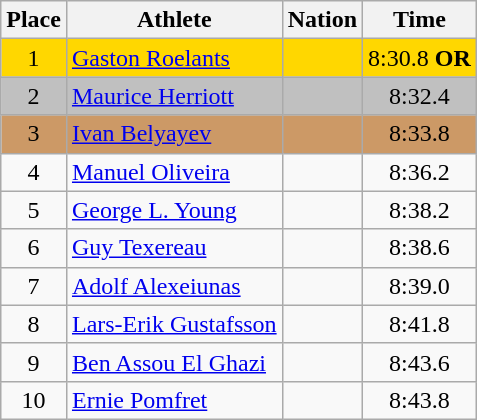<table class=wikitable>
<tr>
<th>Place</th>
<th>Athlete</th>
<th>Nation</th>
<th>Time</th>
</tr>
<tr align=center bgcolor=gold>
<td>1</td>
<td align=left><a href='#'>Gaston Roelants</a></td>
<td align=left></td>
<td>8:30.8 <strong>OR</strong></td>
</tr>
<tr align=center bgcolor=silver>
<td>2</td>
<td align=left><a href='#'>Maurice Herriott</a></td>
<td align=left></td>
<td>8:32.4</td>
</tr>
<tr align=center bgcolor=cc9966>
<td>3</td>
<td align=left><a href='#'>Ivan Belyayev</a></td>
<td align=left></td>
<td>8:33.8</td>
</tr>
<tr align=center>
<td>4</td>
<td align=left><a href='#'>Manuel Oliveira</a></td>
<td align=left></td>
<td>8:36.2</td>
</tr>
<tr align=center>
<td>5</td>
<td align=left><a href='#'>George L. Young</a></td>
<td align=left></td>
<td>8:38.2</td>
</tr>
<tr align=center>
<td>6</td>
<td align=left><a href='#'>Guy Texereau</a></td>
<td align=left></td>
<td>8:38.6</td>
</tr>
<tr align=center>
<td>7</td>
<td align=left><a href='#'>Adolf Alexeiunas</a></td>
<td align=left></td>
<td>8:39.0</td>
</tr>
<tr align=center>
<td>8</td>
<td align=left><a href='#'>Lars-Erik Gustafsson</a></td>
<td align=left></td>
<td>8:41.8</td>
</tr>
<tr align=center>
<td>9</td>
<td align=left><a href='#'>Ben Assou El Ghazi</a></td>
<td align=left></td>
<td>8:43.6</td>
</tr>
<tr align=center>
<td>10</td>
<td align=left><a href='#'>Ernie Pomfret</a></td>
<td align=left></td>
<td>8:43.8</td>
</tr>
</table>
